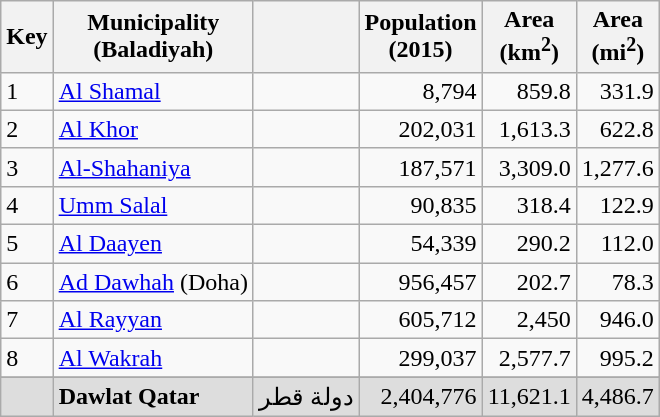<table class="wikitable sortable">
<tr>
<th>Key</th>
<th>Municipality<br>(Baladiyah)</th>
<th class="unsortable"></th>
<th>Population<br>(2015)</th>
<th>Area<br>(km<sup>2</sup>)</th>
<th>Area<br>(mi<sup>2</sup>)</th>
</tr>
<tr>
<td>1</td>
<td><a href='#'>Al Shamal</a></td>
<td style="direction:rtl"></td>
<td align="right">8,794</td>
<td align="right">859.8</td>
<td align="right">331.9</td>
</tr>
<tr>
<td>2</td>
<td><a href='#'>Al Khor</a></td>
<td style="direction:rtl"></td>
<td align="right">202,031</td>
<td align="right">1,613.3</td>
<td align="right">622.8</td>
</tr>
<tr>
<td>3</td>
<td><a href='#'>Al-Shahaniya</a></td>
<td style="direction:rtl"></td>
<td align="right">187,571</td>
<td align="right">3,309.0</td>
<td align="right">1,277.6</td>
</tr>
<tr>
<td>4</td>
<td><a href='#'>Umm Salal</a></td>
<td style="direction:rtl"></td>
<td align="right">90,835</td>
<td align="right">318.4</td>
<td align="right">122.9</td>
</tr>
<tr>
<td>5</td>
<td><a href='#'>Al Daayen</a></td>
<td style="direction:rtl"></td>
<td align="right">54,339</td>
<td align="right">290.2</td>
<td align="right">112.0</td>
</tr>
<tr>
<td>6</td>
<td><a href='#'>Ad Dawhah</a> (Doha)</td>
<td style="direction:rtl"></td>
<td align="right">956,457</td>
<td align="right">202.7</td>
<td align="right">78.3</td>
</tr>
<tr>
<td>7</td>
<td><a href='#'>Al Rayyan</a></td>
<td style="direction:rtl"></td>
<td align="right">605,712</td>
<td align="right">2,450</td>
<td align="right">946.0</td>
</tr>
<tr>
<td>8</td>
<td><a href='#'>Al Wakrah</a></td>
<td style="direction:rtl"></td>
<td align="right">299,037</td>
<td align="right">2,577.7</td>
<td align="right">995.2</td>
</tr>
<tr>
</tr>
<tr style="background: #DDD;" | class="sortbottom">
<td> </td>
<td><strong>Dawlat Qatar</strong></td>
<td>دولة قطر</td>
<td align="right">2,404,776</td>
<td align="right">11,621.1</td>
<td align="right">4,486.7</td>
</tr>
</table>
